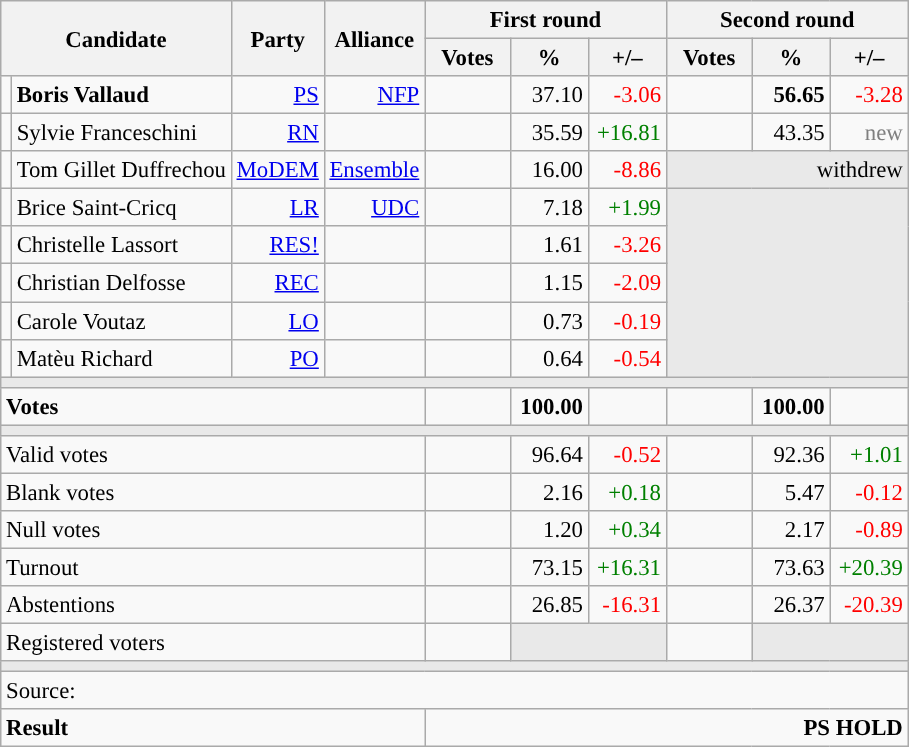<table class="wikitable" style="text-align:right;font-size:95%;">
<tr>
<th rowspan="2" colspan="2">Candidate</th>
<th colspan="1" rowspan="2">Party</th>
<th colspan="1" rowspan="2">Alliance</th>
<th colspan="3">First round</th>
<th colspan="3">Second round</th>
</tr>
<tr>
<th style="width:50px;">Votes</th>
<th style="width:45px;">%</th>
<th style="width:45px;">+/–</th>
<th style="width:50px;">Votes</th>
<th style="width:45px;">%</th>
<th style="width:45px;">+/–</th>
</tr>
<tr>
<td style="color:inherit;background:"></td>
<td style="text-align:left;"><strong>Boris Vallaud</strong></td>
<td><a href='#'>PS</a></td>
<td><a href='#'>NFP</a></td>
<td></td>
<td>37.10</td>
<td style="color:red;">-3.06</td>
<td><strong></strong></td>
<td><strong>56.65</strong></td>
<td style="color:red;">-3.28</td>
</tr>
<tr>
<td style="color:inherit;background:"></td>
<td style="text-align:left;">Sylvie Franceschini</td>
<td><a href='#'>RN</a></td>
<td></td>
<td></td>
<td>35.59</td>
<td style="color:green;">+16.81</td>
<td></td>
<td>43.35</td>
<td style="color:grey;">new</td>
</tr>
<tr>
<td style="color:inherit;background:"></td>
<td style="text-align:left;">Tom Gillet Duffrechou</td>
<td><a href='#'>MoDEM</a></td>
<td><a href='#'>Ensemble</a></td>
<td></td>
<td>16.00</td>
<td style="color:red;">-8.86</td>
<td colspan="3" style="background:#E9E9E9;">withdrew</td>
</tr>
<tr>
<td style="color:inherit;background:"></td>
<td style="text-align:left;">Brice Saint-Cricq</td>
<td><a href='#'>LR</a></td>
<td><a href='#'>UDC</a></td>
<td></td>
<td>7.18</td>
<td style="color:green;">+1.99</td>
<td colspan="3" rowspan="5" style="background:#E9E9E9;"></td>
</tr>
<tr>
<td style="color:inherit;background:"></td>
<td style="text-align:left;">Christelle Lassort</td>
<td><a href='#'>RES!</a></td>
<td></td>
<td></td>
<td>1.61</td>
<td style="color:red;">-3.26</td>
</tr>
<tr>
<td style="color:inherit;background:"></td>
<td style="text-align:left;">Christian Delfosse</td>
<td><a href='#'>REC</a></td>
<td></td>
<td></td>
<td>1.15</td>
<td style="color:red;">-2.09</td>
</tr>
<tr>
<td style="color:inherit;background:"></td>
<td style="text-align:left;">Carole Voutaz</td>
<td><a href='#'>LO</a></td>
<td></td>
<td></td>
<td>0.73</td>
<td style="color:red;">-0.19</td>
</tr>
<tr>
<td style="color:inherit;background:"></td>
<td style="text-align:left;">Matèu Richard</td>
<td><a href='#'>PO</a></td>
<td></td>
<td></td>
<td>0.64</td>
<td style="color:red;">-0.54</td>
</tr>
<tr>
<td colspan="10" style="background:#E9E9E9;"></td>
</tr>
<tr style="font-weight:bold;">
<td colspan="4" style="text-align:left;">Votes</td>
<td></td>
<td>100.00</td>
<td></td>
<td></td>
<td>100.00</td>
<td></td>
</tr>
<tr>
<td colspan="10" style="background:#E9E9E9;"></td>
</tr>
<tr>
<td colspan="4" style="text-align:left;">Valid votes</td>
<td></td>
<td>96.64</td>
<td style="color:red;">-0.52</td>
<td></td>
<td>92.36</td>
<td style="color:green;">+1.01</td>
</tr>
<tr>
<td colspan="4" style="text-align:left;">Blank votes</td>
<td></td>
<td>2.16</td>
<td style="color:green;">+0.18</td>
<td></td>
<td>5.47</td>
<td style="color:red;">-0.12</td>
</tr>
<tr>
<td colspan="4" style="text-align:left;">Null votes</td>
<td></td>
<td>1.20</td>
<td style="color:green;">+0.34</td>
<td></td>
<td>2.17</td>
<td style="color:red;">-0.89</td>
</tr>
<tr>
<td colspan="4" style="text-align:left;">Turnout</td>
<td></td>
<td>73.15</td>
<td style="color:green;">+16.31</td>
<td></td>
<td>73.63</td>
<td style="color:green;">+20.39</td>
</tr>
<tr>
<td colspan="4" style="text-align:left;">Abstentions</td>
<td></td>
<td>26.85</td>
<td style="color:red;">-16.31</td>
<td></td>
<td>26.37</td>
<td style="color:red;">-20.39</td>
</tr>
<tr>
<td colspan="4" style="text-align:left;">Registered voters</td>
<td></td>
<td colspan="2" style="background:#E9E9E9;"></td>
<td></td>
<td colspan="2" style="background:#E9E9E9;"></td>
</tr>
<tr>
<td colspan="10" style="background:#E9E9E9;"></td>
</tr>
<tr>
<td colspan="10" style="text-align:left;">Source: </td>
</tr>
<tr style="font-weight:bold">
<td colspan="4" style="text-align:left;">Result</td>
<td colspan="6" style="background-color:">PS HOLD</td>
</tr>
</table>
